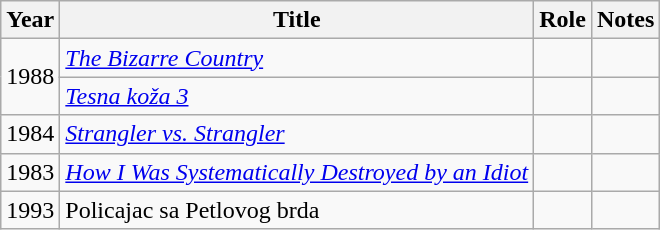<table class="wikitable sortable">
<tr>
<th>Year</th>
<th>Title</th>
<th>Role</th>
<th class="unsortable">Notes</th>
</tr>
<tr>
<td rowspan=2>1988</td>
<td><em><a href='#'>The Bizarre Country</a></em></td>
<td></td>
<td></td>
</tr>
<tr>
<td><em><a href='#'>Tesna koža 3</a></em></td>
<td></td>
<td></td>
</tr>
<tr>
<td>1984</td>
<td><em><a href='#'>Strangler vs. Strangler</a></em></td>
<td></td>
<td></td>
</tr>
<tr>
<td>1983</td>
<td><em><a href='#'>How I Was Systematically Destroyed by an Idiot</a></em></td>
<td></td>
<td></td>
</tr>
<tr>
<td>1993</td>
<td>Policajac sa Petlovog brda</td>
<td></td>
<td></td>
</tr>
</table>
